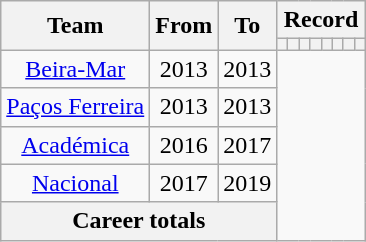<table class="wikitable" style="text-align: center">
<tr>
<th rowspan=2>Team</th>
<th rowspan=2>From</th>
<th rowspan=2>To</th>
<th colspan=8>Record</th>
</tr>
<tr>
<th></th>
<th></th>
<th></th>
<th></th>
<th></th>
<th></th>
<th></th>
<th></th>
</tr>
<tr>
<td><a href='#'>Beira-Mar</a></td>
<td>2013</td>
<td>2013<br></td>
</tr>
<tr>
<td><a href='#'>Paços Ferreira</a></td>
<td>2013</td>
<td>2013<br></td>
</tr>
<tr>
<td><a href='#'>Académica</a></td>
<td>2016</td>
<td>2017<br></td>
</tr>
<tr>
<td><a href='#'>Nacional</a></td>
<td>2017</td>
<td>2019<br></td>
</tr>
<tr>
<th colspan=3>Career totals<br></th>
</tr>
</table>
